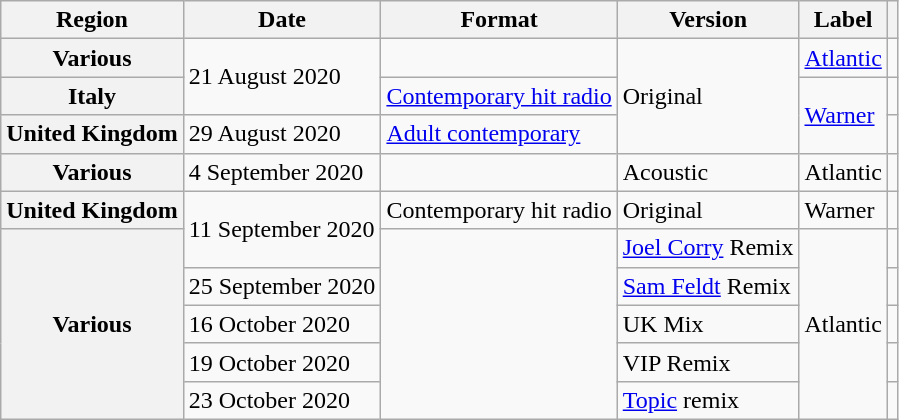<table class="wikitable plainrowheaders">
<tr>
<th scope="col">Region</th>
<th scope="col">Date</th>
<th scope="col">Format</th>
<th scope="col">Version</th>
<th scope="col">Label</th>
<th scope="col"></th>
</tr>
<tr>
<th scope="row">Various</th>
<td rowspan="2">21 August 2020</td>
<td></td>
<td rowspan="3">Original</td>
<td><a href='#'>Atlantic</a></td>
<td></td>
</tr>
<tr>
<th scope="row">Italy</th>
<td><a href='#'>Contemporary hit radio</a></td>
<td rowspan="2"><a href='#'>Warner</a></td>
<td></td>
</tr>
<tr>
<th scope="row">United Kingdom</th>
<td>29 August 2020</td>
<td><a href='#'>Adult contemporary</a></td>
<td></td>
</tr>
<tr>
<th scope="row">Various</th>
<td>4 September 2020</td>
<td></td>
<td>Acoustic</td>
<td>Atlantic</td>
<td></td>
</tr>
<tr>
<th scope="row">United Kingdom</th>
<td rowspan="2">11 September 2020</td>
<td>Contemporary hit radio</td>
<td>Original</td>
<td>Warner</td>
<td></td>
</tr>
<tr>
<th scope="row" rowspan="5">Various</th>
<td rowspan="5"></td>
<td><a href='#'>Joel Corry</a> Remix</td>
<td rowspan="5">Atlantic</td>
<td></td>
</tr>
<tr>
<td>25 September 2020</td>
<td><a href='#'>Sam Feldt</a> Remix</td>
<td></td>
</tr>
<tr>
<td>16 October 2020</td>
<td>UK Mix</td>
<td></td>
</tr>
<tr>
<td>19 October 2020</td>
<td>VIP Remix</td>
<td></td>
</tr>
<tr>
<td>23 October 2020</td>
<td><a href='#'>Topic</a> remix</td>
<td></td>
</tr>
</table>
